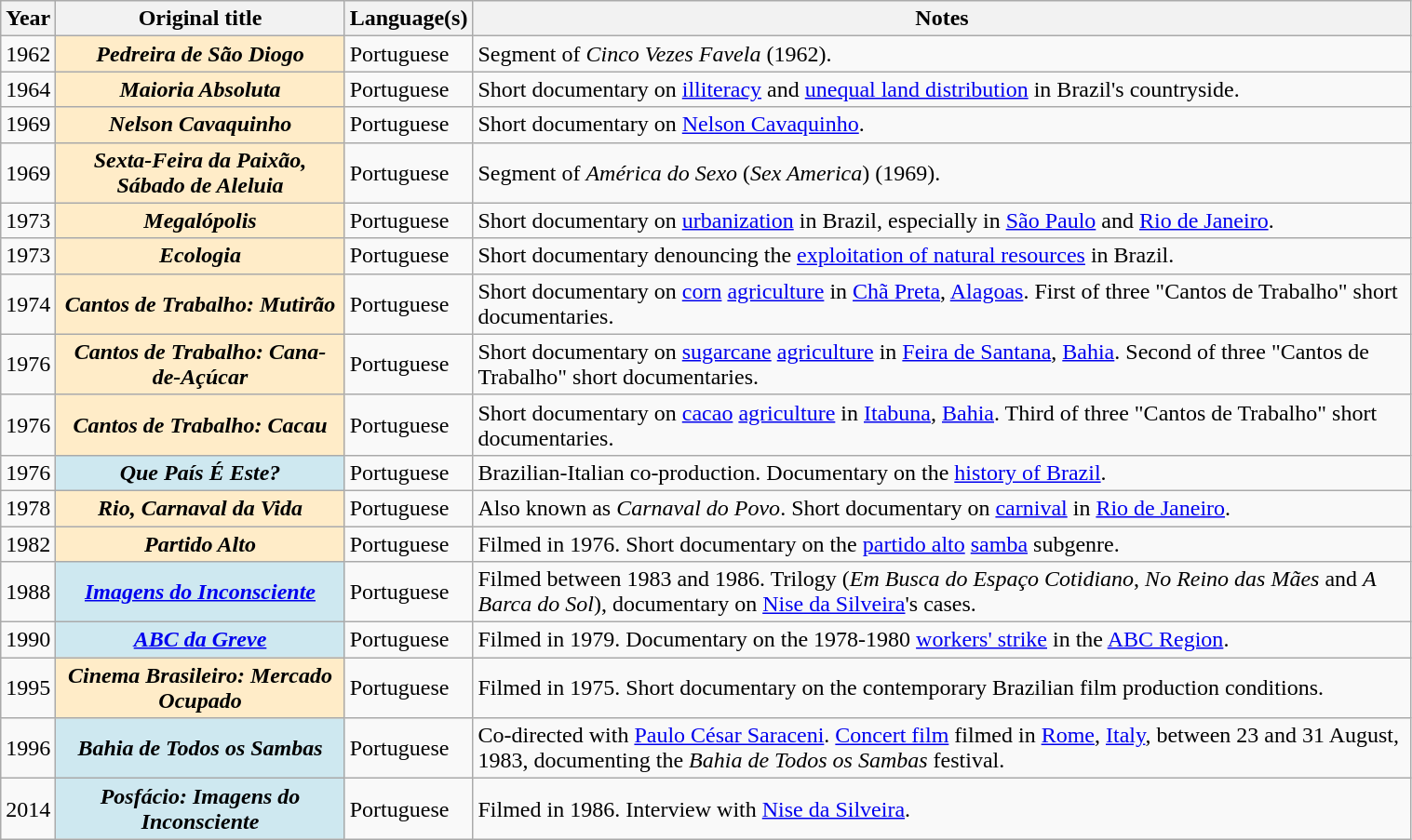<table class="wikitable plainrowheaders" style="width:80%;">
<tr>
<th scope="col">Year</th>
<th scope="col">Original title</th>
<th scope="col">Language(s)</th>
<th scope="col">Notes</th>
</tr>
<tr>
<td style="text-align:center;">1962</td>
<th scope="row" style="background-color:#FFECC8;"><em>Pedreira de São Diogo</em> </th>
<td>Portuguese</td>
<td>Segment of <em>Cinco Vezes Favela</em> (1962).</td>
</tr>
<tr>
<td style="text-align:center;">1964</td>
<th scope="row" style="background-color:#FFECC8;"><em>Maioria Absoluta</em> </th>
<td>Portuguese</td>
<td>Short documentary on <a href='#'>illiteracy</a> and <a href='#'>unequal land distribution</a> in Brazil's countryside.</td>
</tr>
<tr>
<td style="text-align:center;">1969</td>
<th scope="row" style="background-color:#FFECC8;"><em>Nelson Cavaquinho</em> </th>
<td>Portuguese</td>
<td>Short documentary on <a href='#'>Nelson Cavaquinho</a>.</td>
</tr>
<tr>
<td style="text-align:center;">1969</td>
<th scope="row" style="background-color:#FFECC8;"><em>Sexta-Feira da Paixão, Sábado de Aleluia</em> </th>
<td>Portuguese</td>
<td>Segment of <em>América do Sexo</em> (<em>Sex America</em>) (1969).</td>
</tr>
<tr>
<td style="text-align:center;">1973</td>
<th scope="row" style="background-color:#FFECC8;"><em>Megalópolis</em> </th>
<td>Portuguese</td>
<td>Short documentary on <a href='#'>urbanization</a> in Brazil, especially in <a href='#'>São Paulo</a> and <a href='#'>Rio de Janeiro</a>.</td>
</tr>
<tr>
<td style="text-align:center;">1973</td>
<th scope="row" style="background-color:#FFECC8;"><em>Ecologia</em> </th>
<td>Portuguese</td>
<td>Short documentary denouncing the <a href='#'>exploitation of natural resources</a> in Brazil.</td>
</tr>
<tr>
<td style="text-align:center;">1974</td>
<th scope="row" style="background-color:#FFECC8;"><em>Cantos de Trabalho: Mutirão</em> </th>
<td>Portuguese</td>
<td>Short documentary on <a href='#'>corn</a> <a href='#'>agriculture</a> in <a href='#'>Chã Preta</a>, <a href='#'>Alagoas</a>. First of three "Cantos de Trabalho" short documentaries.</td>
</tr>
<tr>
<td style="text-align:center;">1976</td>
<th scope="row" style="background-color:#FFECC8;"><em>Cantos de Trabalho: Cana-de-Açúcar</em> </th>
<td>Portuguese</td>
<td>Short documentary on <a href='#'>sugarcane</a> <a href='#'>agriculture</a> in <a href='#'>Feira de Santana</a>, <a href='#'>Bahia</a>. Second of three "Cantos de Trabalho" short documentaries.</td>
</tr>
<tr>
<td style="text-align:center;">1976</td>
<th scope="row" style="background-color:#FFECC8;"><em>Cantos de Trabalho: Cacau</em> </th>
<td>Portuguese</td>
<td>Short documentary on <a href='#'>cacao</a> <a href='#'>agriculture</a> in <a href='#'>Itabuna</a>, <a href='#'>Bahia</a>. Third of three "Cantos de Trabalho" short documentaries.</td>
</tr>
<tr>
<td style="text-align:center;">1976</td>
<th scope="row" style="background-color:#CEE8F0;"><em>Que País É Este?</em> </th>
<td>Portuguese</td>
<td>Brazilian-Italian co-production. Documentary on the <a href='#'>history of Brazil</a>.</td>
</tr>
<tr>
<td style="text-align:center;">1978</td>
<th scope="row" style="background-color:#FFECC8;"><em>Rio, Carnaval da Vida</em> </th>
<td>Portuguese</td>
<td>Also known as <em>Carnaval do Povo</em>. Short documentary on <a href='#'>carnival</a> in <a href='#'>Rio de Janeiro</a>.</td>
</tr>
<tr>
<td style="text-align:center;">1982</td>
<th scope="row" style="background-color:#FFECC8;"><em>Partido Alto</em> </th>
<td>Portuguese</td>
<td>Filmed in 1976. Short documentary on the <a href='#'>partido alto</a> <a href='#'>samba</a> subgenre.</td>
</tr>
<tr>
<td style="text-align:center;">1988</td>
<th scope="row" style="background-color:#CEE8F0;"><em><a href='#'>Imagens do Inconsciente</a></em> </th>
<td>Portuguese</td>
<td>Filmed between 1983 and 1986. Trilogy (<em>Em Busca do Espaço Cotidiano</em>,  <em>No Reino das Mães</em> and <em>A Barca do Sol</em>), documentary on <a href='#'>Nise da Silveira</a>'s cases.</td>
</tr>
<tr>
<td style="text-align:center;">1990</td>
<th scope="row" style="background-color:#CEE8F0;"><em><a href='#'>ABC da Greve</a></em> </th>
<td>Portuguese</td>
<td>Filmed in 1979. Documentary on the 1978-1980 <a href='#'>workers' strike</a> in the <a href='#'>ABC Region</a>.</td>
</tr>
<tr>
<td style="text-align:center;">1995</td>
<th scope="row" style="background-color:#FFECC8;"><em>Cinema Brasileiro: Mercado Ocupado</em> </th>
<td>Portuguese</td>
<td>Filmed in 1975. Short documentary on the contemporary Brazilian film production conditions.</td>
</tr>
<tr>
<td style="text-align:center;">1996</td>
<th scope="row" style="background-color:#CEE8F0;"><em>Bahia de Todos os Sambas</em> </th>
<td>Portuguese</td>
<td>Co-directed with <a href='#'>Paulo César Saraceni</a>. <a href='#'>Concert film</a> filmed in <a href='#'>Rome</a>, <a href='#'>Italy</a>, between 23 and 31 August, 1983, documenting the <em>Bahia de Todos os Sambas</em> festival.</td>
</tr>
<tr>
<td style="text-align:center;">2014</td>
<th scope="row" style="background-color:#CEE8F0;"><em>Posfácio: Imagens do Inconsciente</em> </th>
<td>Portuguese</td>
<td>Filmed in 1986. Interview with <a href='#'>Nise da Silveira</a>.</td>
</tr>
</table>
